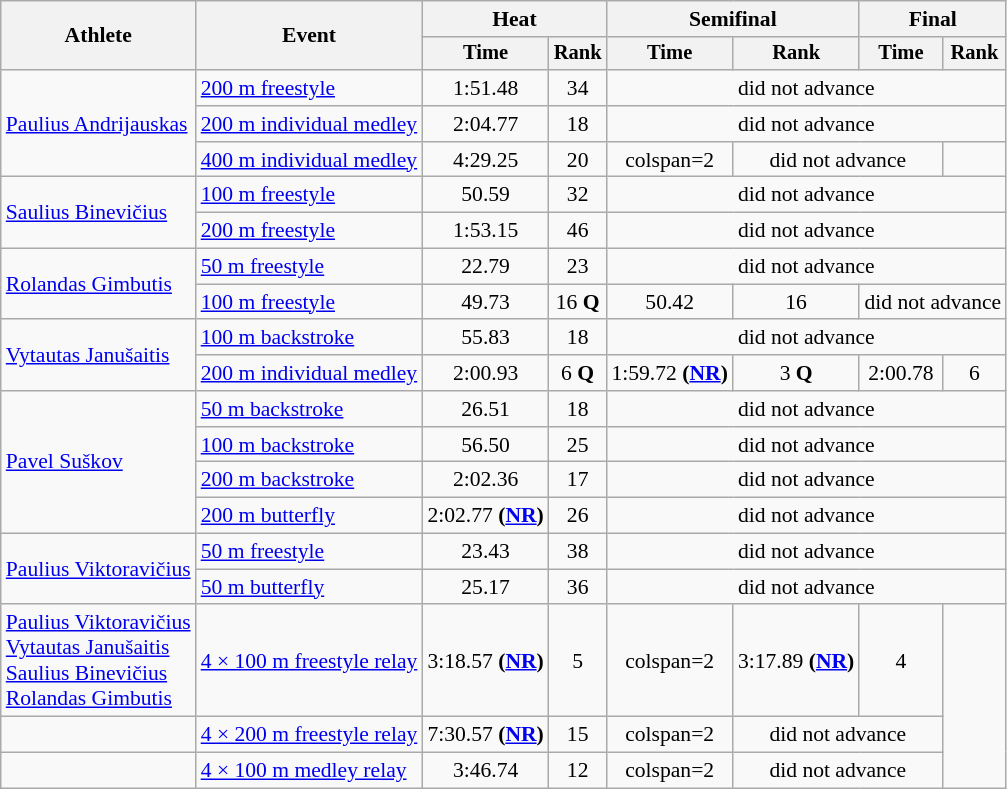<table class=wikitable style="font-size:90%">
<tr>
<th rowspan="2">Athlete</th>
<th rowspan="2">Event</th>
<th colspan="2">Heat</th>
<th colspan="2">Semifinal</th>
<th colspan="2">Final</th>
</tr>
<tr style="font-size:95%">
<th>Time</th>
<th>Rank</th>
<th>Time</th>
<th>Rank</th>
<th>Time</th>
<th>Rank</th>
</tr>
<tr align=center>
<td align=left rowspan=3><a href='#'>Paulius Andrijauskas</a></td>
<td align=left><a href='#'>200 m freestyle</a></td>
<td>1:51.48</td>
<td>34</td>
<td colspan=4>did not advance</td>
</tr>
<tr align=center>
<td align=left><a href='#'>200 m individual medley</a></td>
<td>2:04.77</td>
<td>18</td>
<td colspan=4>did not advance</td>
</tr>
<tr align=center>
<td align=left><a href='#'>400 m individual medley</a></td>
<td>4:29.25</td>
<td>20</td>
<td>colspan=2 </td>
<td colspan=2>did not advance</td>
</tr>
<tr align=center>
<td align=left rowspan=2><a href='#'>Saulius Binevičius</a></td>
<td align=left><a href='#'>100 m freestyle</a></td>
<td>50.59</td>
<td>32</td>
<td colspan=4>did not advance</td>
</tr>
<tr align=center>
<td align=left><a href='#'>200 m freestyle</a></td>
<td>1:53.15</td>
<td>46</td>
<td colspan=4>did not advance</td>
</tr>
<tr align=center>
<td align=left rowspan=2><a href='#'>Rolandas Gimbutis</a></td>
<td align=left><a href='#'>50 m freestyle</a></td>
<td>22.79</td>
<td>23</td>
<td colspan=4>did not advance</td>
</tr>
<tr align=center>
<td align=left><a href='#'>100 m freestyle</a></td>
<td>49.73</td>
<td>16 <strong>Q</strong></td>
<td>50.42</td>
<td>16</td>
<td colspan=2>did not advance</td>
</tr>
<tr align=center>
<td align=left rowspan=2><a href='#'>Vytautas Janušaitis</a></td>
<td align=left><a href='#'>100 m backstroke</a></td>
<td>55.83</td>
<td>18</td>
<td colspan=4>did not advance</td>
</tr>
<tr align=center>
<td align=left><a href='#'>200 m individual medley</a></td>
<td>2:00.93</td>
<td>6 <strong>Q</strong></td>
<td>1:59.72 <strong>(<a href='#'>NR</a>)</strong></td>
<td>3 <strong>Q</strong></td>
<td>2:00.78</td>
<td>6</td>
</tr>
<tr align=center>
<td align=left rowspan=4><a href='#'>Pavel Suškov</a></td>
<td align=left><a href='#'>50 m backstroke</a></td>
<td>26.51</td>
<td>18</td>
<td colspan=4>did not advance</td>
</tr>
<tr align=center>
<td align=left><a href='#'>100 m backstroke</a></td>
<td>56.50</td>
<td>25</td>
<td colspan=4>did not advance</td>
</tr>
<tr align=center>
<td align=left><a href='#'>200 m backstroke</a></td>
<td>2:02.36</td>
<td>17</td>
<td colspan=4>did not advance</td>
</tr>
<tr align=center>
<td align=left><a href='#'>200 m butterfly</a></td>
<td>2:02.77 <strong>(<a href='#'>NR</a>)</strong></td>
<td>26</td>
<td colspan=4>did not advance</td>
</tr>
<tr align=center>
<td align=left rowspan=2><a href='#'>Paulius Viktoravičius</a></td>
<td align=left><a href='#'>50 m freestyle</a></td>
<td>23.43</td>
<td>38</td>
<td colspan=4>did not advance</td>
</tr>
<tr align=center>
<td align=left><a href='#'>50 m butterfly</a></td>
<td>25.17</td>
<td>36</td>
<td colspan=4>did not advance</td>
</tr>
<tr align=center>
<td align=left><a href='#'>Paulius Viktoravičius</a><br><a href='#'>Vytautas Janušaitis</a><br><a href='#'>Saulius Binevičius</a><br><a href='#'>Rolandas Gimbutis</a></td>
<td align=left><a href='#'>4 × 100 m freestyle relay</a></td>
<td>3:18.57 <strong>(<a href='#'>NR</a>)</strong></td>
<td>5</td>
<td>colspan=2 </td>
<td>3:17.89 <strong>(<a href='#'>NR</a>)</strong></td>
<td>4</td>
</tr>
<tr align=center>
<td align=left></td>
<td align=left><a href='#'>4 × 200 m freestyle relay</a></td>
<td>7:30.57 <strong>(<a href='#'>NR</a>)</strong></td>
<td>15</td>
<td>colspan=2 </td>
<td colspan=2>did not advance</td>
</tr>
<tr align=center>
<td align=left></td>
<td align=left><a href='#'>4 × 100 m medley relay</a></td>
<td>3:46.74</td>
<td>12</td>
<td>colspan=2 </td>
<td colspan=2>did not advance</td>
</tr>
</table>
